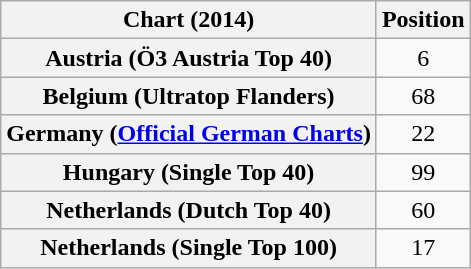<table class="wikitable sortable plainrowheaders">
<tr>
<th>Chart (2014)</th>
<th>Position</th>
</tr>
<tr>
<th scope="row">Austria (Ö3 Austria Top 40)</th>
<td style="text-align:center;">6</td>
</tr>
<tr>
<th scope="row">Belgium (Ultratop Flanders)</th>
<td style="text-align:center;">68</td>
</tr>
<tr>
<th scope="row">Germany (<a href='#'>Official German Charts</a>)</th>
<td style="text-align:center;">22</td>
</tr>
<tr>
<th scope="row">Hungary (Single Top 40)</th>
<td style="text-align:center;">99</td>
</tr>
<tr>
<th scope="row">Netherlands (Dutch Top 40)</th>
<td style="text-align:center;">60</td>
</tr>
<tr>
<th scope="row">Netherlands (Single Top 100)</th>
<td style="text-align:center;">17</td>
</tr>
</table>
